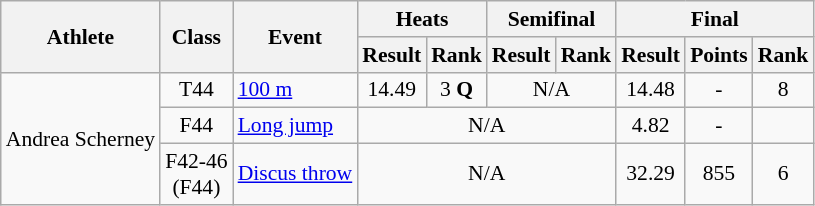<table class=wikitable style="font-size:90%">
<tr>
<th rowspan="2">Athlete</th>
<th rowspan="2">Class</th>
<th rowspan="2">Event</th>
<th colspan="2">Heats</th>
<th colspan="2">Semifinal</th>
<th colspan="3">Final</th>
</tr>
<tr>
<th>Result</th>
<th>Rank</th>
<th>Result</th>
<th>Rank</th>
<th>Result</th>
<th>Points</th>
<th>Rank</th>
</tr>
<tr>
<td rowspan="3">Andrea Scherney</td>
<td align="center">T44</td>
<td><a href='#'>100 m</a></td>
<td align="center">14.49</td>
<td align="center">3 <strong>Q</strong></td>
<td align="center" colspan="2">N/A</td>
<td align="center">14.48</td>
<td align="center">-</td>
<td align="center">8</td>
</tr>
<tr>
<td align="center">F44</td>
<td><a href='#'>Long jump</a></td>
<td align="center" colspan="4">N/A</td>
<td align="center">4.82</td>
<td align="center">-</td>
<td align="center"></td>
</tr>
<tr>
<td align="center">F42-46<br>(F44)</td>
<td><a href='#'>Discus throw</a></td>
<td align="center" colspan="4">N/A</td>
<td align="center">32.29</td>
<td align="center">855</td>
<td align="center">6</td>
</tr>
</table>
